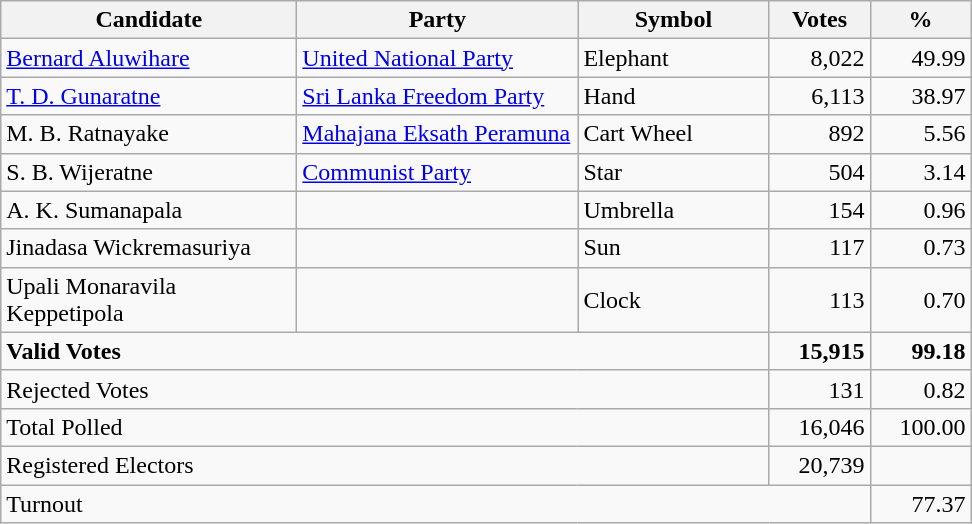<table class="wikitable" border="1" style="text-align:right;">
<tr>
<th align=left width="190">Candidate</th>
<th align=left width="180">Party</th>
<th align=left width="120">Symbol</th>
<th align=left width="60">Votes</th>
<th align=left width="60">%</th>
</tr>
<tr>
<td align=left><a href='#'>Bernard Aluwihare</a></td>
<td align=left><a href='#'>United National Party</a></td>
<td align=left>Elephant</td>
<td align=right>8,022</td>
<td align=right>49.99</td>
</tr>
<tr>
<td align=left><a href='#'>T. D. Gunaratne</a></td>
<td align=left><a href='#'>Sri Lanka Freedom Party</a></td>
<td align=left>Hand</td>
<td align=right>6,113</td>
<td align=right>38.97</td>
</tr>
<tr>
<td align=left>M. B. Ratnayake</td>
<td align=left><a href='#'>Mahajana Eksath Peramuna</a></td>
<td align=left>Cart Wheel</td>
<td align=right>892</td>
<td align=right>5.56</td>
</tr>
<tr>
<td align=left>S. B. Wijeratne</td>
<td align=left><a href='#'>Communist Party</a></td>
<td align=left>Star</td>
<td align=right>504</td>
<td align=right>3.14</td>
</tr>
<tr>
<td align=left>A. K. Sumanapala</td>
<td></td>
<td align=left>Umbrella</td>
<td align=right>154</td>
<td align=right>0.96</td>
</tr>
<tr>
<td align=left>Jinadasa Wickremasuriya</td>
<td></td>
<td align=left>Sun</td>
<td align=right>117</td>
<td align=right>0.73</td>
</tr>
<tr>
<td align=left>Upali Monaravila Keppetipola</td>
<td></td>
<td align=left>Clock</td>
<td align=right>113</td>
<td align=right>0.70</td>
</tr>
<tr>
<td align=left colspan=3><strong>Valid Votes</strong></td>
<td align=right><strong>15,915</strong></td>
<td align=right><strong>99.18</strong></td>
</tr>
<tr>
<td align=left colspan=3>Rejected Votes</td>
<td align=right>131</td>
<td align=right>0.82</td>
</tr>
<tr>
<td align=left colspan=3>Total Polled</td>
<td align=right>16,046</td>
<td align=right>100.00</td>
</tr>
<tr>
<td align=left colspan=3>Registered Electors</td>
<td align=right>20,739</td>
<td></td>
</tr>
<tr>
<td align=left colspan=4>Turnout</td>
<td align=right>77.37</td>
</tr>
</table>
